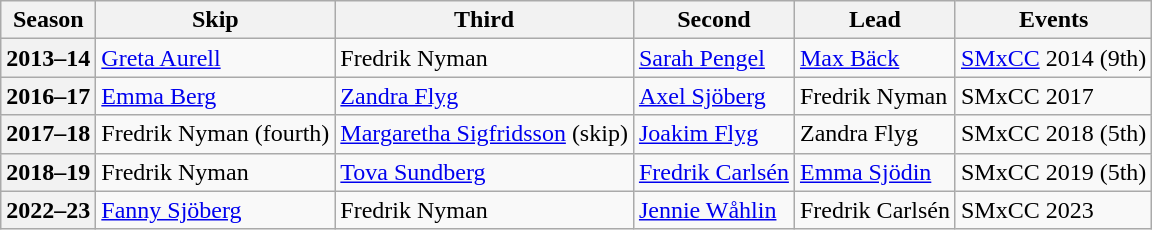<table class="wikitable">
<tr>
<th scope="col">Season</th>
<th scope="col">Skip</th>
<th scope="col">Third</th>
<th scope="col">Second</th>
<th scope="col">Lead</th>
<th scope="col">Events</th>
</tr>
<tr>
<th scope="row">2013–14</th>
<td><a href='#'>Greta Aurell</a></td>
<td>Fredrik Nyman</td>
<td><a href='#'>Sarah Pengel</a></td>
<td><a href='#'>Max Bäck</a></td>
<td><a href='#'>SMxCC</a> 2014 (9th)</td>
</tr>
<tr>
<th scope="row">2016–17</th>
<td><a href='#'>Emma Berg</a></td>
<td><a href='#'>Zandra Flyg</a></td>
<td><a href='#'>Axel Sjöberg</a></td>
<td>Fredrik Nyman</td>
<td>SMxCC 2017 </td>
</tr>
<tr>
<th scope="row">2017–18</th>
<td>Fredrik Nyman (fourth)</td>
<td><a href='#'>Margaretha Sigfridsson</a> (skip)</td>
<td><a href='#'>Joakim Flyg</a></td>
<td>Zandra Flyg</td>
<td>SMxCC 2018 (5th)</td>
</tr>
<tr>
<th scope="row">2018–19</th>
<td>Fredrik Nyman</td>
<td><a href='#'>Tova Sundberg</a></td>
<td><a href='#'>Fredrik Carlsén</a></td>
<td><a href='#'>Emma Sjödin</a></td>
<td>SMxCC 2019 (5th)</td>
</tr>
<tr>
<th scope="row">2022–23</th>
<td><a href='#'>Fanny Sjöberg</a></td>
<td>Fredrik Nyman</td>
<td><a href='#'>Jennie Wåhlin</a></td>
<td>Fredrik Carlsén</td>
<td>SMxCC 2023 </td>
</tr>
</table>
